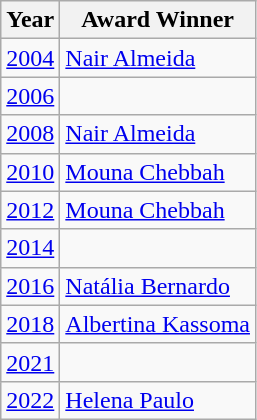<table class=wikitable>
<tr>
<th>Year</th>
<th>Award Winner</th>
</tr>
<tr>
<td><a href='#'>2004</a></td>
<td> <a href='#'>Nair Almeida</a></td>
</tr>
<tr>
<td><a href='#'>2006</a></td>
<td></td>
</tr>
<tr>
<td><a href='#'>2008</a></td>
<td> <a href='#'>Nair Almeida</a></td>
</tr>
<tr>
<td><a href='#'>2010</a></td>
<td> <a href='#'>Mouna Chebbah</a></td>
</tr>
<tr>
<td><a href='#'>2012</a></td>
<td> <a href='#'>Mouna Chebbah</a></td>
</tr>
<tr>
<td><a href='#'>2014</a></td>
<td></td>
</tr>
<tr>
<td><a href='#'>2016</a></td>
<td> <a href='#'>Natália Bernardo</a></td>
</tr>
<tr>
<td><a href='#'>2018</a></td>
<td> <a href='#'>Albertina Kassoma</a></td>
</tr>
<tr>
<td><a href='#'>2021</a></td>
<td></td>
</tr>
<tr>
<td><a href='#'>2022</a></td>
<td> <a href='#'>Helena Paulo</a></td>
</tr>
</table>
